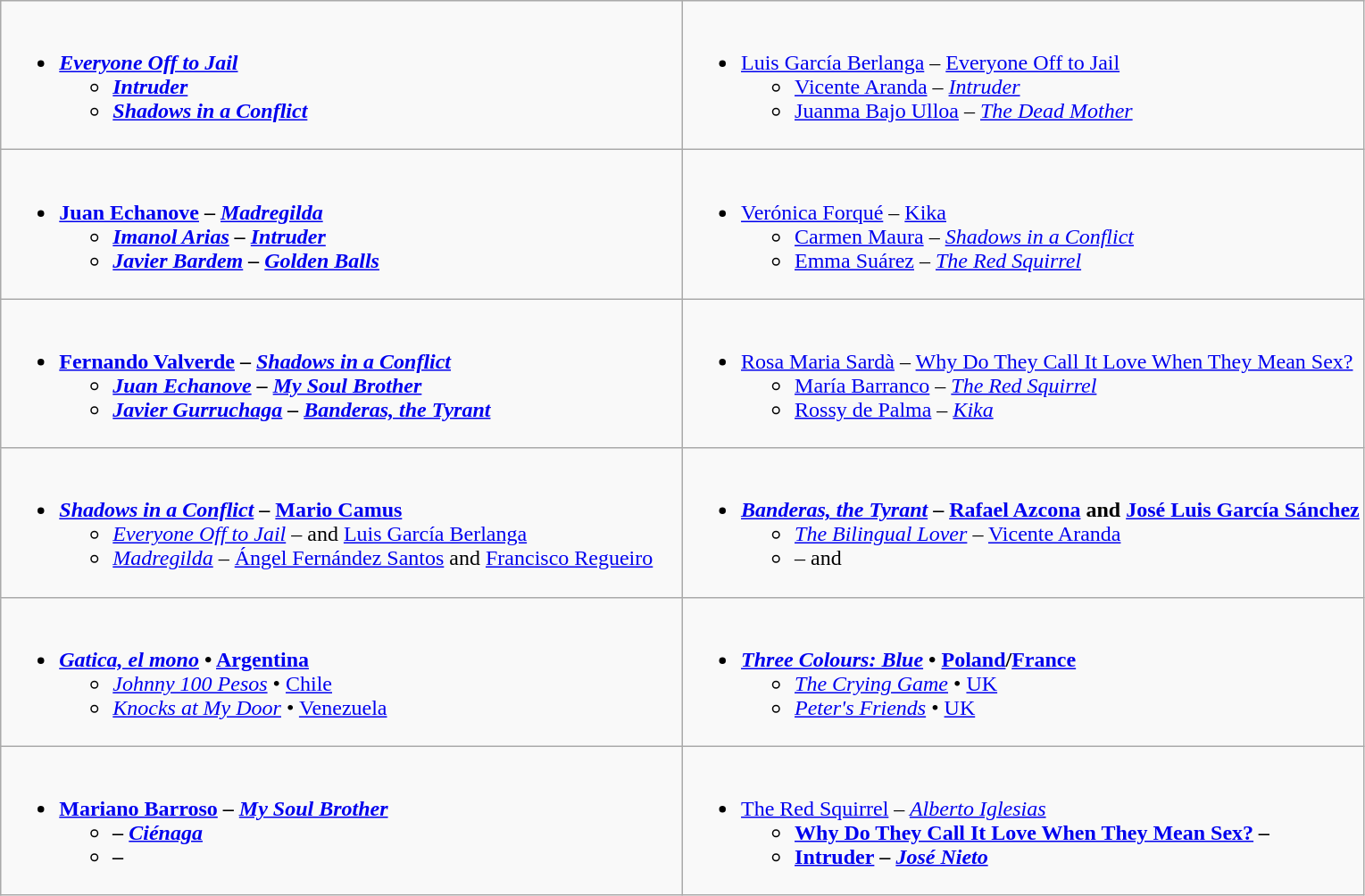<table class=wikitable style="width=100%">
<tr>
<td style="vertical-align:top;" width="50%"><br><ul><li><strong> <em><a href='#'>Everyone Off to Jail</a><strong><em><ul><li></em><a href='#'>Intruder</a><em></li><li></em><a href='#'>Shadows in a Conflict</a><em></li></ul></li></ul></td>
<td style="vertical-align:top;" width="50%"><br><ul><li></strong> <a href='#'>Luis García Berlanga</a> – </em><a href='#'>Everyone Off to Jail</a></em></strong><ul><li><a href='#'>Vicente Aranda</a> – <em><a href='#'>Intruder</a></em></li><li><a href='#'>Juanma Bajo Ulloa</a> – <em><a href='#'>The Dead Mother</a></em></li></ul></li></ul></td>
</tr>
<tr>
<td style="vertical-align:top;" width="50%"><br><ul><li><strong> <a href='#'>Juan Echanove</a> – <em><a href='#'>Madregilda</a><strong><em><ul><li><a href='#'>Imanol Arias</a> – </em><a href='#'>Intruder</a><em></li><li><a href='#'>Javier Bardem</a> – </em><a href='#'>Golden Balls</a><em></li></ul></li></ul></td>
<td style="vertical-align:top;" width="50%"><br><ul><li></strong> <a href='#'>Verónica Forqué</a> – </em><a href='#'>Kika</a></em></strong><ul><li><a href='#'>Carmen Maura</a> – <em><a href='#'>Shadows in a Conflict</a></em></li><li><a href='#'>Emma Suárez</a> – <em><a href='#'>The Red Squirrel</a></em></li></ul></li></ul></td>
</tr>
<tr>
<td style="vertical-align:top;" width="50%"><br><ul><li><strong><a href='#'>Fernando Valverde</a> – <em><a href='#'>Shadows in a Conflict</a><strong><em><ul><li><a href='#'>Juan Echanove</a> – </em><a href='#'>My Soul Brother</a><em></li><li><a href='#'>Javier Gurruchaga</a> – </em><a href='#'>Banderas, the Tyrant</a><em></li></ul></li></ul></td>
<td style="vertical-align:top;" width="50%"><br><ul><li></strong> <a href='#'>Rosa Maria Sardà</a> – </em><a href='#'>Why Do They Call It Love When They Mean Sex?</a></em></strong><ul><li><a href='#'>María Barranco</a> – <em><a href='#'>The Red Squirrel</a></em></li><li><a href='#'>Rossy de Palma</a> – <em><a href='#'>Kika</a></em></li></ul></li></ul></td>
</tr>
<tr>
<td style="vertical-align:top;" width="50%"><br><ul><li><strong> <em><a href='#'>Shadows in a Conflict</a></em> – <a href='#'>Mario Camus</a> </strong><ul><li><em><a href='#'>Everyone Off to Jail</a></em> –  and <a href='#'>Luis García Berlanga</a></li><li><em><a href='#'>Madregilda</a></em> – <a href='#'>Ángel Fernández Santos</a> and <a href='#'>Francisco Regueiro</a></li></ul></li></ul></td>
<td style="vertical-align:top;" width="50%"><br><ul><li><strong> <em><a href='#'>Banderas, the Tyrant</a></em> – <a href='#'>Rafael Azcona</a> and <a href='#'>José Luis García Sánchez</a></strong><ul><li><em><a href='#'>The Bilingual Lover</a></em> – <a href='#'>Vicente Aranda</a></li><li><em></em> –  and </li></ul></li></ul></td>
</tr>
<tr>
<td style="vertical-align:top;" width="50%"><br><ul><li><strong> <em><a href='#'>Gatica, el mono</a></em> • <a href='#'>Argentina</a></strong><ul><li><em><a href='#'>Johnny 100 Pesos</a></em> • <a href='#'>Chile</a></li><li><em><a href='#'>Knocks at My Door</a></em> • <a href='#'>Venezuela</a></li></ul></li></ul></td>
<td style="vertical-align:top;" width="50%"><br><ul><li><strong> <em><a href='#'>Three Colours: Blue</a></em> • <a href='#'>Poland</a>/<a href='#'>France</a></strong><ul><li><em><a href='#'>The Crying Game</a></em> • <a href='#'>UK</a></li><li><em><a href='#'>Peter's Friends</a></em> • <a href='#'>UK</a></li></ul></li></ul></td>
</tr>
<tr>
<td style="vertical-align:top;" width="50%"><br><ul><li><strong> <a href='#'>Mariano Barroso</a> – <em><a href='#'>My Soul Brother</a><strong><em><ul><li> – </em><a href='#'>Ciénaga</a><em></li><li> – </em><em></li></ul></li></ul></td>
<td style="vertical-align:top;" width="50%"><br><ul><li></strong> </em><a href='#'>The Red Squirrel</a><em> – <a href='#'>Alberto Iglesias</a><strong><ul><li></em><a href='#'>Why Do They Call It Love When They Mean Sex?</a><em> – </li><li></em><a href='#'>Intruder</a><em> – <a href='#'>José Nieto</a></li></ul></li></ul></td>
</tr>
</table>
